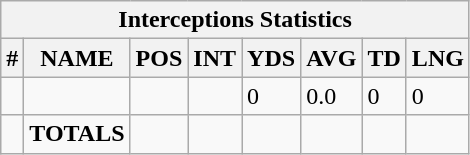<table class="wikitable sortable collapsible collapsed">
<tr>
<th colspan="16">Interceptions Statistics</th>
</tr>
<tr>
<th>#</th>
<th>NAME</th>
<th>POS</th>
<th>INT</th>
<th>YDS</th>
<th>AVG</th>
<th>TD</th>
<th>LNG</th>
</tr>
<tr>
<td></td>
<td></td>
<td></td>
<td></td>
<td>0</td>
<td>0.0</td>
<td>0</td>
<td>0</td>
</tr>
<tr>
<td></td>
<td><strong>TOTALS</strong></td>
<td></td>
<td></td>
<td></td>
<td></td>
<td></td>
<td></td>
</tr>
</table>
